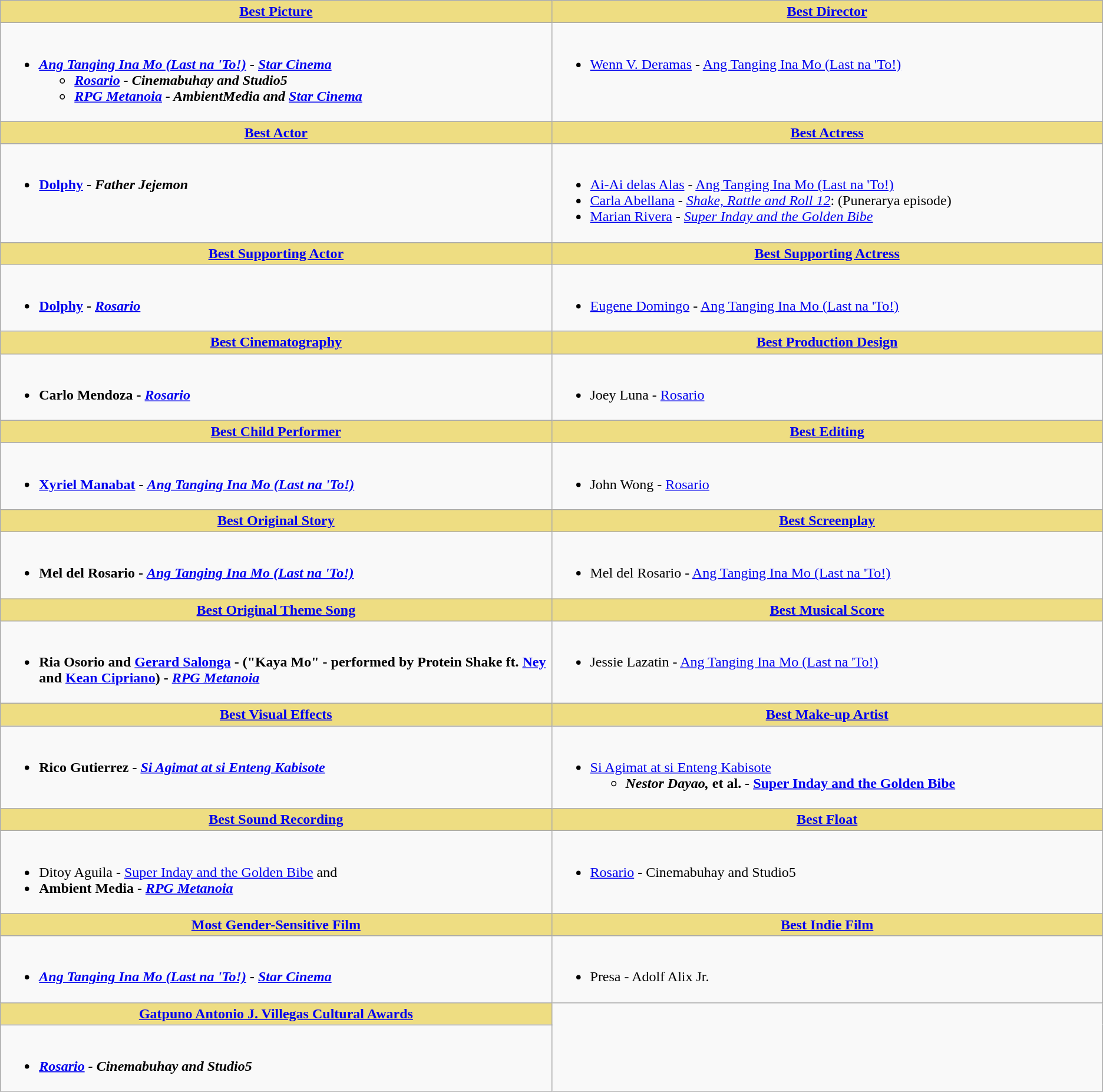<table class=wikitable>
<tr>
<th style="background:#EEDD82; width:50%"><a href='#'>Best Picture</a></th>
<th style="background:#EEDD82; width:50%"><a href='#'>Best Director</a></th>
</tr>
<tr>
<td valign="top"><br><ul><li><strong><em><a href='#'>Ang Tanging Ina Mo (Last na 'To!)</a><em> - <a href='#'>Star Cinema</a><strong><ul><li></em><a href='#'>Rosario</a><em> - Cinemabuhay and Studio5 </li><li></em><a href='#'>RPG Metanoia</a><em> - AmbientMedia and <a href='#'>Star Cinema</a> </li></ul></li></ul></td>
<td valign="top"><br><ul><li></strong><a href='#'>Wenn V. Deramas</a> - </em><a href='#'>Ang Tanging Ina Mo (Last na 'To!)</a></em></strong></li></ul></td>
</tr>
<tr>
<th style="background:#EEDD82; width:50%"><a href='#'>Best Actor</a></th>
<th style="background:#EEDD82; width:50%"><a href='#'>Best Actress</a></th>
</tr>
<tr>
<td valign="top"><br><ul><li><strong><a href='#'>Dolphy</a> - <em>Father Jejemon<strong><em></li></ul></td>
<td valign="top"><br><ul><li></strong><a href='#'>Ai-Ai delas Alas</a> - </em><a href='#'>Ang Tanging Ina Mo (Last na 'To!)</a></em></strong></li><li><a href='#'>Carla Abellana</a> - <em><a href='#'>Shake, Rattle and Roll 12</a></em>: (Punerarya episode)</li><li><a href='#'>Marian Rivera</a> - <em><a href='#'>Super Inday and the Golden Bibe</a></em></li></ul></td>
</tr>
<tr>
<th style="background:#EEDD82; width:50%"><a href='#'>Best Supporting Actor</a></th>
<th style="background:#EEDD82; width:50%"><a href='#'>Best Supporting Actress</a></th>
</tr>
<tr>
<td valign="top"><br><ul><li><strong><a href='#'>Dolphy</a> - <em><a href='#'>Rosario</a><strong><em></li></ul></td>
<td valign="top"><br><ul><li></strong><a href='#'>Eugene Domingo</a> - </em><a href='#'>Ang Tanging Ina Mo (Last na 'To!)</a></em></strong></li></ul></td>
</tr>
<tr>
<th style="background:#EEDD82; width:50%"><a href='#'>Best Cinematography</a></th>
<th style="background:#EEDD82; width:50%"><a href='#'>Best Production Design</a></th>
</tr>
<tr>
<td valign="top"><br><ul><li><strong>Carlo Mendoza - <em><a href='#'>Rosario</a><strong><em></li></ul></td>
<td valign="top"><br><ul><li></strong>Joey Luna - </em><a href='#'>Rosario</a></em></strong></li></ul></td>
</tr>
<tr>
<th style="background:#EEDD82; width:50%"><a href='#'>Best Child Performer</a></th>
<th style="background:#EEDD82; width:50%"><a href='#'>Best Editing</a></th>
</tr>
<tr>
<td valign="top"><br><ul><li><strong><a href='#'>Xyriel Manabat</a>  - <em><a href='#'>Ang Tanging Ina Mo (Last na 'To!)</a><strong><em></li></ul></td>
<td valign="top"><br><ul><li></strong> John Wong - </em><a href='#'>Rosario</a></em></strong></li></ul></td>
</tr>
<tr>
<th style="background:#EEDD82; width:50%"><a href='#'>Best Original Story</a></th>
<th style="background:#EEDD82; width:50%"><a href='#'>Best Screenplay</a></th>
</tr>
<tr>
<td valign="top"><br><ul><li><strong> Mel del Rosario - <em><a href='#'>Ang Tanging Ina Mo (Last na 'To!)</a><strong><em></li></ul></td>
<td valign="top"><br><ul><li></strong> Mel del Rosario - </em><a href='#'>Ang Tanging Ina Mo (Last na 'To!)</a></em></strong></li></ul></td>
</tr>
<tr>
<th style="background:#EEDD82; width:50%"><a href='#'>Best Original Theme Song</a></th>
<th style="background:#EEDD82; width:50%"><a href='#'>Best Musical Score</a></th>
</tr>
<tr>
<td valign="top"><br><ul><li><strong>Ria Osorio and <a href='#'>Gerard Salonga</a> - ("Kaya Mo" - performed by Protein Shake ft. <a href='#'>Ney</a> and <a href='#'>Kean Cipriano</a>) - <em><a href='#'>RPG Metanoia</a><strong><em></li></ul></td>
<td valign="top"><br><ul><li></strong>Jessie Lazatin - </em><a href='#'>Ang Tanging Ina Mo (Last na 'To!)</a></em></strong></li></ul></td>
</tr>
<tr>
<th style="background:#EEDD82; width:50%"><a href='#'>Best Visual Effects</a></th>
<th style="background:#EEDD82; width:50%"><a href='#'>Best Make-up Artist</a></th>
</tr>
<tr>
<td valign="top"><br><ul><li><strong>Rico Gutierrez - <em><a href='#'>Si Agimat at si Enteng Kabisote</a><strong><em></li></ul></td>
<td valign="top"><br><ul><li></em></strong><a href='#'>Si Agimat at si Enteng Kabisote</a><strong><em><ul><li>Nestor Dayao, </em>et al.<em> - </em><a href='#'>Super Inday and the Golden Bibe</a><em></li></ul></li></ul></td>
</tr>
<tr>
<th style="background:#EEDD82; width:50%"><a href='#'>Best Sound Recording</a></th>
<th style="background:#EEDD82; width:50%"><a href='#'>Best Float</a></th>
</tr>
<tr>
<td valign="top"><br><ul><li></strong>Ditoy Aguila - </em><a href='#'>Super Inday and the Golden Bibe</a></em></strong> and</li><li><strong>Ambient Media - <em><a href='#'>RPG Metanoia</a><strong><em></li></ul></td>
<td valign="top"><br><ul><li></em></strong><a href='#'>Rosario</a> </em> - Cinemabuhay and Studio5</strong></li></ul></td>
</tr>
<tr>
<th style="background:#EEDD82; width:50%"><a href='#'>Most Gender-Sensitive Film</a></th>
<th style="background:#EEDD82; width:50%"><a href='#'>Best Indie Film</a></th>
</tr>
<tr>
<td valign="top"><br><ul><li><strong><em><a href='#'>Ang Tanging Ina Mo (Last na 'To!)</a> <em> - <a href='#'>Star Cinema</a><strong></li></ul></td>
<td valign="top"><br><ul><li></em></strong>Presa</em> - Adolf Alix Jr.</strong></li></ul></td>
</tr>
<tr>
<th style="background:#EEDD82; width:50%"><a href='#'>Gatpuno Antonio J. Villegas Cultural Awards</a></th>
</tr>
<tr>
<td valign="top"><br><ul><li><strong><em><a href='#'>Rosario</a> <em> - Cinemabuhay and Studio5<strong></li></ul></td>
</tr>
</table>
